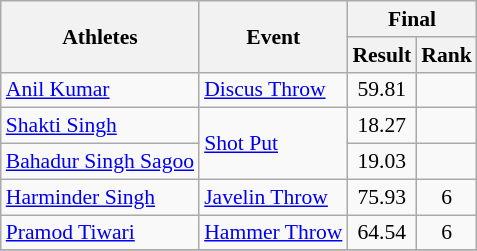<table class="wikitable" style="text-align:center; font-size:90%">
<tr>
<th rowspan=2>Athletes</th>
<th rowspan=2>Event</th>
<th colspan=2>Final</th>
</tr>
<tr>
<th>Result</th>
<th>Rank</th>
</tr>
<tr>
<td align=left><a href='#'>Anil Kumar</a></td>
<td align=left><a href='#'>Discus Throw</a></td>
<td>59.81</td>
<td></td>
</tr>
<tr>
<td align=left><a href='#'>Shakti Singh</a></td>
<td align=left rowspan=2><a href='#'>Shot Put</a></td>
<td>18.27</td>
<td></td>
</tr>
<tr>
<td align=left><a href='#'>Bahadur Singh Sagoo</a></td>
<td>19.03</td>
<td></td>
</tr>
<tr>
<td align=left><a href='#'>Harminder Singh</a></td>
<td align=left><a href='#'>Javelin Throw</a></td>
<td>75.93</td>
<td>6</td>
</tr>
<tr>
<td align=left><a href='#'>Pramod Tiwari</a></td>
<td align=left><a href='#'>Hammer Throw</a></td>
<td>64.54</td>
<td>6</td>
</tr>
<tr>
</tr>
</table>
